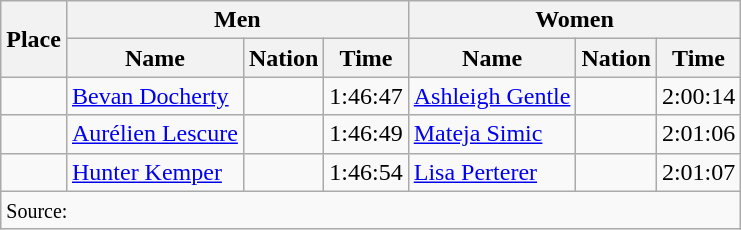<table class="wikitable">
<tr>
<th rowspan="2">Place</th>
<th colspan="3">Men</th>
<th colspan="3">Women</th>
</tr>
<tr>
<th>Name</th>
<th>Nation</th>
<th>Time</th>
<th>Name</th>
<th>Nation</th>
<th>Time</th>
</tr>
<tr>
<td align="center"></td>
<td><a href='#'>Bevan Docherty</a></td>
<td></td>
<td>1:46:47</td>
<td><a href='#'>Ashleigh Gentle</a></td>
<td></td>
<td>2:00:14</td>
</tr>
<tr>
<td align="center"></td>
<td><a href='#'>Aurélien Lescure</a></td>
<td></td>
<td>1:46:49</td>
<td><a href='#'>Mateja Simic</a></td>
<td></td>
<td>2:01:06</td>
</tr>
<tr>
<td align="center"></td>
<td><a href='#'>Hunter Kemper</a></td>
<td></td>
<td>1:46:54</td>
<td><a href='#'>Lisa Perterer</a></td>
<td></td>
<td>2:01:07</td>
</tr>
<tr>
<td colspan="7"><small>Source:</small></td>
</tr>
</table>
